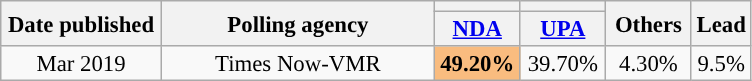<table class="wikitable sortable" style="text-align:center;font-size:95%;line-height:16px">
<tr>
<th rowspan="2" width="100px">Date published</th>
<th rowspan="2" width="175px">Polling agency</th>
<th style="background:"></th>
<th style="background:"></th>
<th rowspan="2" width="50px" class="unsortable">Others</th>
<th rowspan="2">Lead</th>
</tr>
<tr>
<th width="50px" class="unsortable"><a href='#'>NDA</a></th>
<th width="50px" class="unsortable"><a href='#'>UPA</a></th>
</tr>
<tr>
<td>Mar 2019</td>
<td>Times Now-VMR</td>
<td style="background:#F9BC7F"><strong>49.20%</strong></td>
<td>39.70%</td>
<td>4.30%</td>
<td style="background:"><span>9.5%</span></td>
</tr>
</table>
